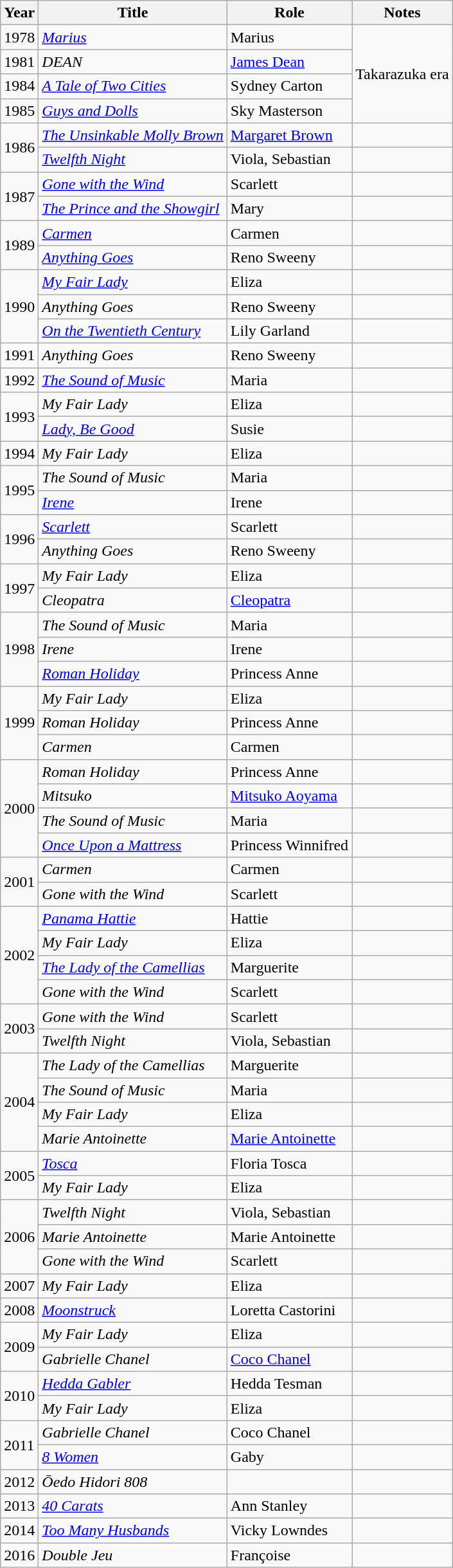<table class="wikitable">
<tr>
<th>Year</th>
<th>Title</th>
<th>Role</th>
<th>Notes</th>
</tr>
<tr>
<td>1978</td>
<td><em><a href='#'>Marius</a></em></td>
<td>Marius</td>
<td rowspan="4">Takarazuka era</td>
</tr>
<tr>
<td>1981</td>
<td><em>DEAN</em></td>
<td><a href='#'>James Dean</a></td>
</tr>
<tr>
<td>1984</td>
<td><em><a href='#'>A Tale of Two Cities</a></em></td>
<td>Sydney Carton</td>
</tr>
<tr>
<td>1985</td>
<td><em><a href='#'>Guys and Dolls</a></em></td>
<td>Sky Masterson</td>
</tr>
<tr>
<td rowspan="2">1986</td>
<td><em><a href='#'>The Unsinkable Molly Brown</a></em></td>
<td><a href='#'>Margaret Brown</a></td>
<td></td>
</tr>
<tr>
<td><em><a href='#'>Twelfth Night</a></em></td>
<td>Viola, Sebastian</td>
<td></td>
</tr>
<tr>
<td rowspan="2">1987</td>
<td><em><a href='#'>Gone with the Wind</a></em></td>
<td>Scarlett</td>
<td></td>
</tr>
<tr>
<td><em><a href='#'>The Prince and the Showgirl</a></em></td>
<td>Mary</td>
<td></td>
</tr>
<tr>
<td rowspan="2">1989</td>
<td><em><a href='#'>Carmen</a></em></td>
<td>Carmen</td>
<td></td>
</tr>
<tr>
<td><em><a href='#'>Anything Goes</a></em></td>
<td>Reno Sweeny</td>
<td></td>
</tr>
<tr>
<td rowspan="3">1990</td>
<td><em><a href='#'>My Fair Lady</a></em></td>
<td>Eliza</td>
<td></td>
</tr>
<tr>
<td><em>Anything Goes</em></td>
<td>Reno Sweeny</td>
<td></td>
</tr>
<tr>
<td><em><a href='#'>On the Twentieth Century</a></em></td>
<td>Lily Garland</td>
<td></td>
</tr>
<tr>
<td>1991</td>
<td><em>Anything Goes</em></td>
<td>Reno Sweeny</td>
<td></td>
</tr>
<tr>
<td>1992</td>
<td><em><a href='#'>The Sound of Music</a></em></td>
<td>Maria</td>
<td></td>
</tr>
<tr>
<td rowspan="2">1993</td>
<td><em>My Fair Lady</em></td>
<td>Eliza</td>
<td></td>
</tr>
<tr>
<td><em><a href='#'>Lady, Be Good</a></em></td>
<td>Susie</td>
<td></td>
</tr>
<tr>
<td>1994</td>
<td><em>My Fair Lady</em></td>
<td>Eliza</td>
<td></td>
</tr>
<tr>
<td rowspan="2">1995</td>
<td><em>The Sound of Music</em></td>
<td>Maria</td>
<td></td>
</tr>
<tr>
<td><em><a href='#'>Irene</a></em></td>
<td>Irene</td>
<td></td>
</tr>
<tr>
<td rowspan="2">1996</td>
<td><em><a href='#'>Scarlett</a></em></td>
<td>Scarlett</td>
<td></td>
</tr>
<tr>
<td><em>Anything Goes</em></td>
<td>Reno Sweeny</td>
<td></td>
</tr>
<tr>
<td rowspan="2">1997</td>
<td><em>My Fair Lady</em></td>
<td>Eliza</td>
<td></td>
</tr>
<tr>
<td><em>Cleopatra</em></td>
<td><a href='#'>Cleopatra</a></td>
<td></td>
</tr>
<tr>
<td rowspan="3">1998</td>
<td><em>The Sound of Music</em></td>
<td>Maria</td>
<td></td>
</tr>
<tr>
<td><em>Irene</em></td>
<td>Irene</td>
<td></td>
</tr>
<tr>
<td><em><a href='#'>Roman Holiday</a></em></td>
<td>Princess Anne</td>
<td></td>
</tr>
<tr>
<td rowspan="3">1999</td>
<td><em>My Fair Lady</em></td>
<td>Eliza</td>
<td></td>
</tr>
<tr>
<td><em>Roman Holiday</em></td>
<td>Princess Anne</td>
<td></td>
</tr>
<tr>
<td><em>Carmen</em></td>
<td>Carmen</td>
<td></td>
</tr>
<tr>
<td rowspan="4">2000</td>
<td><em>Roman Holiday</em></td>
<td>Princess Anne</td>
<td></td>
</tr>
<tr>
<td><em>Mitsuko</em></td>
<td><a href='#'>Mitsuko Aoyama</a></td>
<td></td>
</tr>
<tr>
<td><em>The Sound of Music</em></td>
<td>Maria</td>
<td></td>
</tr>
<tr>
<td><em><a href='#'>Once Upon a Mattress</a></em></td>
<td>Princess Winnifred</td>
<td></td>
</tr>
<tr>
<td rowspan="2">2001</td>
<td><em>Carmen</em></td>
<td>Carmen</td>
<td></td>
</tr>
<tr>
<td><em>Gone with the Wind</em></td>
<td>Scarlett</td>
<td></td>
</tr>
<tr>
<td rowspan="4">2002</td>
<td><em><a href='#'>Panama Hattie</a></em></td>
<td>Hattie</td>
<td></td>
</tr>
<tr>
<td><em>My Fair Lady</em></td>
<td>Eliza</td>
<td></td>
</tr>
<tr>
<td><em><a href='#'>The Lady of the Camellias</a></em></td>
<td>Marguerite</td>
<td></td>
</tr>
<tr>
<td><em>Gone with the Wind</em></td>
<td>Scarlett</td>
<td></td>
</tr>
<tr>
<td rowspan="2">2003</td>
<td><em>Gone with the Wind</em></td>
<td>Scarlett</td>
<td></td>
</tr>
<tr>
<td><em>Twelfth Night</em></td>
<td>Viola, Sebastian</td>
<td></td>
</tr>
<tr>
<td rowspan="4">2004</td>
<td><em>The Lady of the Camellias</em></td>
<td>Marguerite</td>
<td></td>
</tr>
<tr>
<td><em>The Sound of Music</em></td>
<td>Maria</td>
<td></td>
</tr>
<tr>
<td><em>My Fair Lady</em></td>
<td>Eliza</td>
<td></td>
</tr>
<tr>
<td><em>Marie Antoinette</em></td>
<td><a href='#'>Marie Antoinette</a></td>
<td></td>
</tr>
<tr>
<td rowspan="2">2005</td>
<td><em><a href='#'>Tosca</a></em></td>
<td>Floria Tosca</td>
<td></td>
</tr>
<tr>
<td><em>My Fair Lady</em></td>
<td>Eliza</td>
<td></td>
</tr>
<tr>
<td rowspan="3">2006</td>
<td><em>Twelfth Night</em></td>
<td>Viola, Sebastian</td>
<td></td>
</tr>
<tr>
<td><em>Marie Antoinette</em></td>
<td>Marie Antoinette</td>
<td></td>
</tr>
<tr>
<td><em>Gone with the Wind</em></td>
<td>Scarlett</td>
<td></td>
</tr>
<tr>
<td>2007</td>
<td><em>My Fair Lady</em></td>
<td>Eliza</td>
<td></td>
</tr>
<tr>
<td>2008</td>
<td><em><a href='#'>Moonstruck</a></em></td>
<td>Loretta Castorini</td>
<td></td>
</tr>
<tr>
<td rowspan="2">2009</td>
<td><em>My Fair Lady</em></td>
<td>Eliza</td>
<td></td>
</tr>
<tr>
<td><em>Gabrielle Chanel</em></td>
<td><a href='#'>Coco Chanel</a></td>
<td></td>
</tr>
<tr>
<td rowspan="2">2010</td>
<td><em><a href='#'>Hedda Gabler</a></em></td>
<td>Hedda Tesman</td>
<td></td>
</tr>
<tr>
<td><em>My Fair Lady</em></td>
<td>Eliza</td>
<td></td>
</tr>
<tr>
<td rowspan="2">2011</td>
<td><em>Gabrielle Chanel</em></td>
<td>Coco Chanel</td>
<td></td>
</tr>
<tr>
<td><em><a href='#'>8 Women</a></em></td>
<td>Gaby</td>
<td></td>
</tr>
<tr>
<td>2012</td>
<td><em>Ōedo Hidori 808</em></td>
<td></td>
<td></td>
</tr>
<tr>
<td>2013</td>
<td><em><a href='#'>40 Carats</a></em></td>
<td>Ann Stanley</td>
<td></td>
</tr>
<tr>
<td>2014</td>
<td><em><a href='#'>Too Many Husbands</a></em></td>
<td>Vicky Lowndes</td>
<td></td>
</tr>
<tr>
<td>2016</td>
<td><em>Double Jeu</em></td>
<td>Françoise</td>
<td></td>
</tr>
</table>
